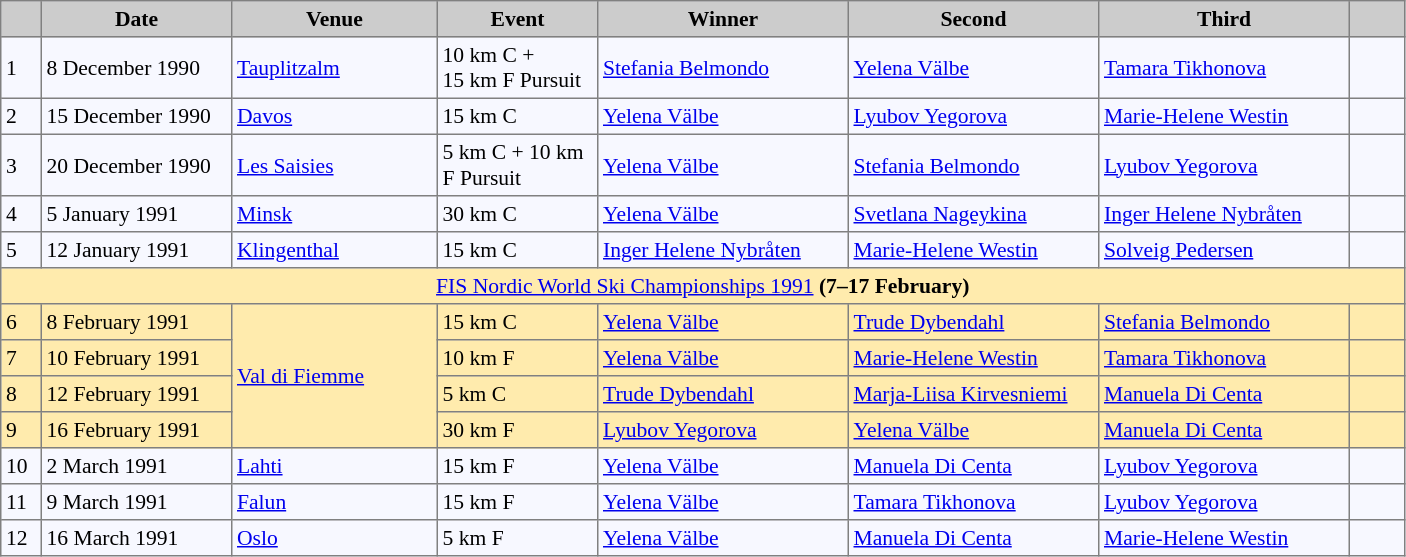<table bgcolor="#f7f8ff" cellpadding="3" cellspacing="0" border="1" style="font-size: 90%; border: gray solid 1px; border-collapse: collapse;">
<tr bgcolor="#CCCCCC">
<td align="center" width="20"><strong></strong></td>
<td align="center" width="120"><strong>Date</strong></td>
<td align="center" width="130"><strong>Venue</strong></td>
<td align="center" width="100"><strong>Event</strong></td>
<td align="center" width="160"><strong>Winner</strong></td>
<td align="center" width="160"><strong>Second</strong></td>
<td align="center" width="160"><strong>Third</strong></td>
<td align="center" width="30"><strong></strong></td>
</tr>
<tr align="left">
<td>1</td>
<td>8 December 1990</td>
<td> <a href='#'>Tauplitzalm</a></td>
<td>10 km C + 15 km F Pursuit</td>
<td> <a href='#'>Stefania Belmondo</a></td>
<td> <a href='#'>Yelena Välbe</a></td>
<td> <a href='#'>Tamara Tikhonova</a></td>
<td></td>
</tr>
<tr align="left">
<td>2</td>
<td>15 December 1990</td>
<td> <a href='#'>Davos</a></td>
<td>15 km C</td>
<td> <a href='#'>Yelena Välbe</a></td>
<td> <a href='#'>Lyubov Yegorova</a></td>
<td> <a href='#'>Marie-Helene Westin</a></td>
<td></td>
</tr>
<tr align="left">
<td>3</td>
<td>20 December 1990</td>
<td> <a href='#'>Les Saisies</a></td>
<td>5 km C + 10 km F Pursuit</td>
<td> <a href='#'>Yelena Välbe</a></td>
<td> <a href='#'>Stefania Belmondo</a></td>
<td> <a href='#'>Lyubov Yegorova</a></td>
<td></td>
</tr>
<tr align="left">
<td>4</td>
<td>5 January 1991</td>
<td> <a href='#'>Minsk</a></td>
<td>30 km C</td>
<td> <a href='#'>Yelena Välbe</a></td>
<td> <a href='#'>Svetlana Nageykina</a></td>
<td> <a href='#'>Inger Helene Nybråten</a></td>
<td></td>
</tr>
<tr align="left">
<td>5</td>
<td>12 January 1991</td>
<td> <a href='#'>Klingenthal</a></td>
<td>15 km C</td>
<td> <a href='#'>Inger Helene Nybråten</a></td>
<td> <a href='#'>Marie-Helene Westin</a></td>
<td> <a href='#'>Solveig Pedersen</a></td>
<td></td>
</tr>
<tr style="background:#FFEBAD">
<td colspan="8" align="center"><a href='#'>FIS Nordic World Ski Championships 1991</a> <strong>(7–17 February)</strong></td>
</tr>
<tr style="background:#FFEBAD">
<td>6</td>
<td>8 February 1991</td>
<td rowspan="4"> <a href='#'>Val di Fiemme</a></td>
<td>15 km C</td>
<td> <a href='#'>Yelena Välbe</a></td>
<td> <a href='#'>Trude Dybendahl</a></td>
<td> <a href='#'>Stefania Belmondo</a></td>
<td></td>
</tr>
<tr style="background:#FFEBAD">
<td>7</td>
<td>10 February 1991</td>
<td>10 km F</td>
<td> <a href='#'>Yelena Välbe</a></td>
<td> <a href='#'>Marie-Helene Westin</a></td>
<td> <a href='#'>Tamara Tikhonova</a></td>
<td></td>
</tr>
<tr style="background:#FFEBAD">
<td>8</td>
<td>12 February 1991</td>
<td>5 km C</td>
<td> <a href='#'>Trude Dybendahl</a></td>
<td> <a href='#'>Marja-Liisa Kirvesniemi</a></td>
<td> <a href='#'>Manuela Di Centa</a></td>
<td></td>
</tr>
<tr style="background:#FFEBAD">
<td>9</td>
<td>16 February 1991</td>
<td>30 km F</td>
<td> <a href='#'>Lyubov Yegorova</a></td>
<td> <a href='#'>Yelena Välbe</a></td>
<td> <a href='#'>Manuela Di Centa</a></td>
<td></td>
</tr>
<tr align="left">
<td>10</td>
<td>2 March 1991</td>
<td> <a href='#'>Lahti</a></td>
<td>15 km F</td>
<td> <a href='#'>Yelena Välbe</a></td>
<td> <a href='#'>Manuela Di Centa</a></td>
<td> <a href='#'>Lyubov Yegorova</a></td>
<td></td>
</tr>
<tr align="left">
<td>11</td>
<td>9 March 1991</td>
<td> <a href='#'>Falun</a></td>
<td>15 km F</td>
<td> <a href='#'>Yelena Välbe</a></td>
<td> <a href='#'>Tamara Tikhonova</a></td>
<td> <a href='#'>Lyubov Yegorova</a></td>
<td></td>
</tr>
<tr align="left">
<td>12</td>
<td>16 March 1991</td>
<td> <a href='#'>Oslo</a></td>
<td>5 km F</td>
<td> <a href='#'>Yelena Välbe</a></td>
<td> <a href='#'>Manuela Di Centa</a></td>
<td> <a href='#'>Marie-Helene Westin</a></td>
<td></td>
</tr>
</table>
